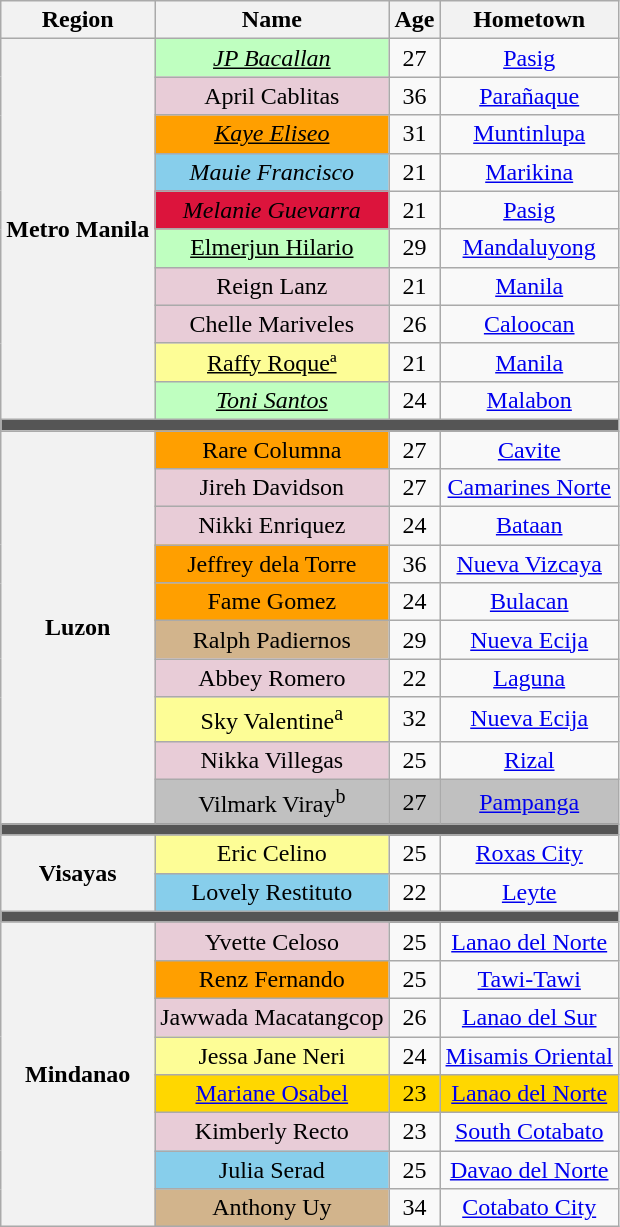<table class="wikitable plainrowheaders" style="text-align:center;">
<tr>
<th>Region</th>
<th>Name</th>
<th>Age</th>
<th>Hometown</th>
</tr>
<tr>
<th rowspan="10">Metro Manila</th>
<td style="background:#BFFFC0; "><em><u>JP Bacallan</u></em></td>
<td>27</td>
<td><a href='#'>Pasig</a></td>
</tr>
<tr>
<td style="background:#E8CCD7; ">April Cablitas</td>
<td>36</td>
<td><a href='#'>Parañaque</a></td>
</tr>
<tr>
<td style="background:#FF9F00; "><u><em>Kaye Eliseo</em></u></td>
<td>31</td>
<td><a href='#'>Muntinlupa</a></td>
</tr>
<tr>
<td style="background:skyblue;"><em>Mauie Francisco</em></td>
<td>21</td>
<td><a href='#'>Marikina</a></td>
</tr>
<tr>
<td style="background:#DC143C; "><em>Melanie Guevarra</em></td>
<td>21</td>
<td><a href='#'>Pasig</a></td>
</tr>
<tr>
<td style="background:#BFFFC0; "><u>Elmerjun Hilario</u></td>
<td>29</td>
<td><a href='#'>Mandaluyong</a></td>
</tr>
<tr>
<td style="background:#E8CCD7; ">Reign Lanz</td>
<td>21</td>
<td><a href='#'>Manila</a></td>
</tr>
<tr>
<td style="background:#E8CCD7; ">Chelle Mariveles</td>
<td>26</td>
<td><a href='#'>Caloocan</a></td>
</tr>
<tr>
<td style="background:#FDFD96; "><u>Raffy Roqueª</u></td>
<td>21</td>
<td><a href='#'>Manila</a></td>
</tr>
<tr>
<td style="background:#BFFFC0; "><u><em>Toni Santos</em></u></td>
<td>24</td>
<td><a href='#'>Malabon</a></td>
</tr>
<tr>
<td colspan="4" style="background:#555;"></td>
</tr>
<tr>
<th rowspan="10"><strong>Luzon</strong></th>
<td style="background:#FF9F00; ">Rare Columna</td>
<td>27</td>
<td><a href='#'>Cavite</a></td>
</tr>
<tr>
<td style="background:#E8CCD7; ">Jireh Davidson</td>
<td>27</td>
<td><a href='#'>Camarines Norte</a></td>
</tr>
<tr>
<td style="background:#E8CCD7; ">Nikki Enriquez</td>
<td>24</td>
<td><a href='#'>Bataan</a></td>
</tr>
<tr>
<td style="background:#FF9F00; ">Jeffrey dela Torre</td>
<td>36</td>
<td><a href='#'>Nueva Vizcaya</a></td>
</tr>
<tr>
<td style="background:#FF9F00; ">Fame Gomez</td>
<td>24</td>
<td><a href='#'>Bulacan</a></td>
</tr>
<tr>
<td style="background:tan; ">Ralph Padiernos</td>
<td>29</td>
<td><a href='#'>Nueva Ecija</a></td>
</tr>
<tr>
<td style="background:#E8CCD7; ">Abbey Romero</td>
<td>22</td>
<td><a href='#'>Laguna</a></td>
</tr>
<tr>
<td style="background:#FDFD96; ">Sky Valentine<sup>a</sup></td>
<td>32</td>
<td><a href='#'>Nueva Ecija</a></td>
</tr>
<tr>
<td style="background:#E8CCD7; ">Nikka Villegas</td>
<td>25</td>
<td><a href='#'>Rizal</a></td>
</tr>
<tr>
<td style="background:silver;">Vilmark Viray<sup>b</sup></td>
<td style="background:silver;">27</td>
<td style="background:silver;"><a href='#'>Pampanga</a></td>
</tr>
<tr>
<td colspan="4" style="background:#555;"></td>
</tr>
<tr>
<th rowspan="2"><strong>Visayas</strong></th>
<td style="background:#FDFD96; ">Eric Celino</td>
<td>25</td>
<td><a href='#'>Roxas City</a></td>
</tr>
<tr>
<td style="background:skyblue;">Lovely Restituto</td>
<td>22</td>
<td><a href='#'>Leyte</a></td>
</tr>
<tr>
<td colspan="4" style="background:#555;"></td>
</tr>
<tr>
<th rowspan="8"><strong>Mindanao</strong></th>
<td style="background:#E8CCD7; ">Yvette Celoso</td>
<td>25</td>
<td><a href='#'>Lanao del Norte</a></td>
</tr>
<tr>
<td style="background:#FF9F00; ">Renz Fernando</td>
<td>25</td>
<td><a href='#'>Tawi-Tawi</a></td>
</tr>
<tr>
<td style="background:#E8CCD7; ">Jawwada Macatangcop</td>
<td>26</td>
<td><a href='#'>Lanao del Sur</a></td>
</tr>
<tr>
<td style="background:#FDFD96; ">Jessa Jane Neri</td>
<td>24</td>
<td><a href='#'>Misamis Oriental</a></td>
</tr>
<tr>
<td style="background:gold;"><a href='#'>Mariane Osabel</a></td>
<td style="background:gold;">23</td>
<td style="background:gold;"><a href='#'>Lanao del Norte</a></td>
</tr>
<tr>
<td style="background:#E8CCD7; ">Kimberly Recto</td>
<td>23</td>
<td><a href='#'>South Cotabato</a></td>
</tr>
<tr>
<td style="background:skyblue;">Julia Serad</td>
<td>25</td>
<td><a href='#'>Davao del Norte</a></td>
</tr>
<tr>
<td style="background:tan; ">Anthony Uy</td>
<td>34</td>
<td><a href='#'>Cotabato City</a></td>
</tr>
</table>
